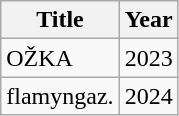<table class="wikitable">
<tr>
<th>Title</th>
<th>Year</th>
</tr>
<tr>
<td>OŽKA</td>
<td>2023</td>
</tr>
<tr>
<td>flamyngaz.</td>
<td>2024</td>
</tr>
</table>
